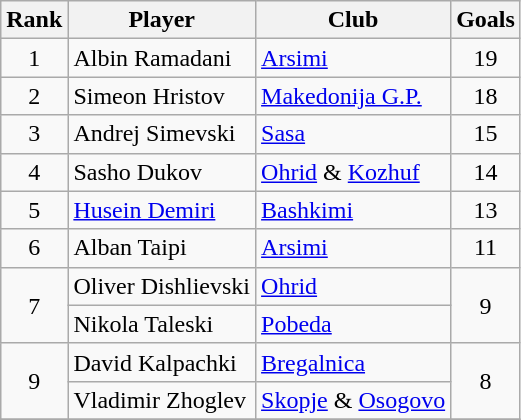<table class="wikitable" style="text-align:center">
<tr>
<th>Rank</th>
<th>Player</th>
<th>Club</th>
<th>Goals</th>
</tr>
<tr>
<td>1</td>
<td align="left"> Albin Ramadani</td>
<td align="left"><a href='#'>Arsimi</a></td>
<td>19</td>
</tr>
<tr>
<td>2</td>
<td align="left"> Simeon Hristov</td>
<td align="left"><a href='#'>Makedonija G.P.</a></td>
<td>18</td>
</tr>
<tr>
<td>3</td>
<td align="left"> Andrej Simevski</td>
<td align="left"><a href='#'>Sasa</a></td>
<td>15</td>
</tr>
<tr>
<td>4</td>
<td align="left"> Sasho Dukov</td>
<td align="left"><a href='#'>Ohrid</a> & <a href='#'>Kozhuf</a></td>
<td>14</td>
</tr>
<tr>
<td>5</td>
<td align="left"> <a href='#'>Husein Demiri</a></td>
<td align="left"><a href='#'>Bashkimi</a></td>
<td>13</td>
</tr>
<tr>
<td>6</td>
<td align="left"> Alban Taipi</td>
<td align="left"><a href='#'>Arsimi</a></td>
<td>11</td>
</tr>
<tr>
<td rowspan="2">7</td>
<td align="left"> Oliver Dishlievski</td>
<td align="left"><a href='#'>Ohrid</a></td>
<td rowspan="2">9</td>
</tr>
<tr>
<td align="left"> Nikola Taleski</td>
<td align="left"><a href='#'>Pobeda</a></td>
</tr>
<tr>
<td rowspan="2">9</td>
<td align="left"> David Kalpachki</td>
<td align="left"><a href='#'>Bregalnica</a></td>
<td rowspan="2">8</td>
</tr>
<tr>
<td align="left"> Vladimir Zhoglev</td>
<td align="left"><a href='#'>Skopje</a> & <a href='#'>Osogovo</a></td>
</tr>
<tr>
</tr>
</table>
